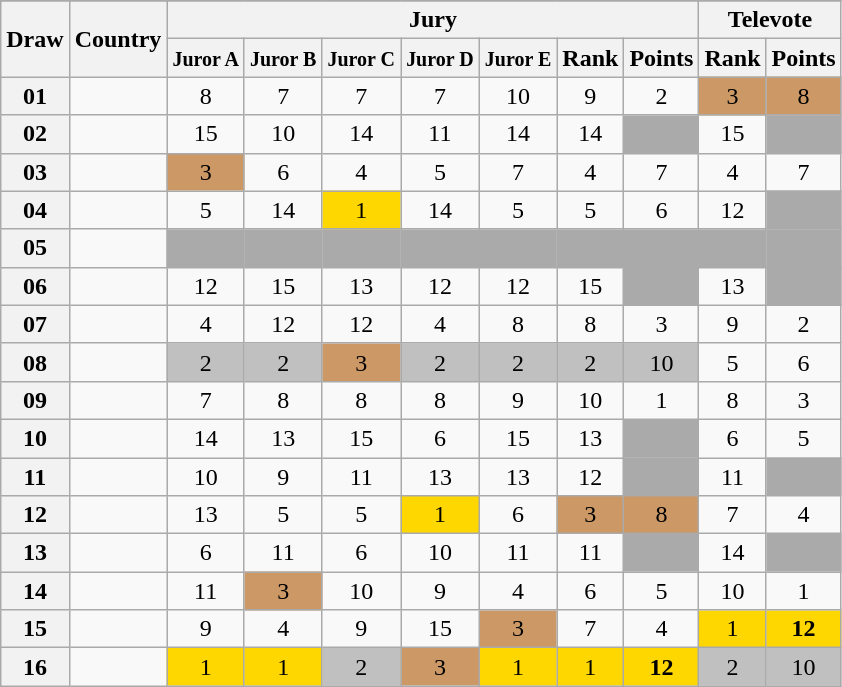<table class="sortable wikitable collapsible plainrowheaders" style="text-align:center;">
<tr>
</tr>
<tr>
<th scope="col" rowspan="2">Draw</th>
<th scope="col" rowspan="2">Country</th>
<th scope="col" colspan="7">Jury</th>
<th scope="col" colspan="2">Televote</th>
</tr>
<tr>
<th scope="col"><small>Juror A</small></th>
<th scope="col"><small>Juror B</small></th>
<th scope="col"><small>Juror C</small></th>
<th scope="col"><small>Juror D</small></th>
<th scope="col"><small>Juror E</small></th>
<th scope="col">Rank</th>
<th scope="col">Points</th>
<th scope="col">Rank</th>
<th scope="col">Points</th>
</tr>
<tr>
<th scope="row" style="text-align:center;">01</th>
<td style="text-align:left;"></td>
<td>8</td>
<td>7</td>
<td>7</td>
<td>7</td>
<td>10</td>
<td>9</td>
<td>2</td>
<td style="background:#CC9966;">3</td>
<td style="background:#CC9966;">8</td>
</tr>
<tr>
<th scope="row" style="text-align:center;">02</th>
<td style="text-align:left;"></td>
<td>15</td>
<td>10</td>
<td>14</td>
<td>11</td>
<td>14</td>
<td>14</td>
<td style="background:#AAAAAA;"></td>
<td>15</td>
<td style="background:#AAAAAA;"></td>
</tr>
<tr>
<th scope="row" style="text-align:center;">03</th>
<td style="text-align:left;"></td>
<td style="background:#CC9966;">3</td>
<td>6</td>
<td>4</td>
<td>5</td>
<td>7</td>
<td>4</td>
<td>7</td>
<td>4</td>
<td>7</td>
</tr>
<tr>
<th scope="row" style="text-align:center;">04</th>
<td style="text-align:left;"></td>
<td>5</td>
<td>14</td>
<td style="background:gold;">1</td>
<td>14</td>
<td>5</td>
<td>5</td>
<td>6</td>
<td>12</td>
<td style="background:#AAAAAA;"></td>
</tr>
<tr class="sortbottom">
<th scope="row" style="text-align:center;">05</th>
<td style="text-align:left;"></td>
<td style="background:#AAAAAA;"></td>
<td style="background:#AAAAAA;"></td>
<td style="background:#AAAAAA;"></td>
<td style="background:#AAAAAA;"></td>
<td style="background:#AAAAAA;"></td>
<td style="background:#AAAAAA;"></td>
<td style="background:#AAAAAA;"></td>
<td style="background:#AAAAAA;"></td>
<td style="background:#AAAAAA;"></td>
</tr>
<tr>
<th scope="row" style="text-align:center;">06</th>
<td style="text-align:left;"></td>
<td>12</td>
<td>15</td>
<td>13</td>
<td>12</td>
<td>12</td>
<td>15</td>
<td style="background:#AAAAAA;"></td>
<td>13</td>
<td style="background:#AAAAAA;"></td>
</tr>
<tr>
<th scope="row" style="text-align:center;">07</th>
<td style="text-align:left;"></td>
<td>4</td>
<td>12</td>
<td>12</td>
<td>4</td>
<td>8</td>
<td>8</td>
<td>3</td>
<td>9</td>
<td>2</td>
</tr>
<tr>
<th scope="row" style="text-align:center;">08</th>
<td style="text-align:left;"></td>
<td style="background:silver;">2</td>
<td style="background:silver;">2</td>
<td style="background:#CC9966;">3</td>
<td style="background:silver;">2</td>
<td style="background:silver;">2</td>
<td style="background:silver;">2</td>
<td style="background:silver;">10</td>
<td>5</td>
<td>6</td>
</tr>
<tr>
<th scope="row" style="text-align:center;">09</th>
<td style="text-align:left;"></td>
<td>7</td>
<td>8</td>
<td>8</td>
<td>8</td>
<td>9</td>
<td>10</td>
<td>1</td>
<td>8</td>
<td>3</td>
</tr>
<tr>
<th scope="row" style="text-align:center;">10</th>
<td style="text-align:left;"></td>
<td>14</td>
<td>13</td>
<td>15</td>
<td>6</td>
<td>15</td>
<td>13</td>
<td style="background:#AAAAAA;"></td>
<td>6</td>
<td>5</td>
</tr>
<tr>
<th scope="row" style="text-align:center;">11</th>
<td style="text-align:left;"></td>
<td>10</td>
<td>9</td>
<td>11</td>
<td>13</td>
<td>13</td>
<td>12</td>
<td style="background:#AAAAAA;"></td>
<td>11</td>
<td style="background:#AAAAAA;"></td>
</tr>
<tr>
<th scope="row" style="text-align:center;">12</th>
<td style="text-align:left;"></td>
<td>13</td>
<td>5</td>
<td>5</td>
<td style="background:gold;">1</td>
<td>6</td>
<td style="background:#CC9966;">3</td>
<td style="background:#CC9966;">8</td>
<td>7</td>
<td>4</td>
</tr>
<tr>
<th scope="row" style="text-align:center;">13</th>
<td style="text-align:left;"></td>
<td>6</td>
<td>11</td>
<td>6</td>
<td>10</td>
<td>11</td>
<td>11</td>
<td style="background:#AAAAAA;"></td>
<td>14</td>
<td style="background:#AAAAAA;"></td>
</tr>
<tr>
<th scope="row" style="text-align:center;">14</th>
<td style="text-align:left;"></td>
<td>11</td>
<td style="background:#CC9966;">3</td>
<td>10</td>
<td>9</td>
<td>4</td>
<td>6</td>
<td>5</td>
<td>10</td>
<td>1</td>
</tr>
<tr>
<th scope="row" style="text-align:center;">15</th>
<td style="text-align:left;"></td>
<td>9</td>
<td>4</td>
<td>9</td>
<td>15</td>
<td style="background:#CC9966;">3</td>
<td>7</td>
<td>4</td>
<td style="background:gold;">1</td>
<td style="background:gold;"><strong>12</strong></td>
</tr>
<tr>
<th scope="row" style="text-align:center;">16</th>
<td style="text-align:left;"></td>
<td style="background:gold;">1</td>
<td style="background:gold;">1</td>
<td style="background:silver;">2</td>
<td style="background:#CC9966;">3</td>
<td style="background:gold;">1</td>
<td style="background:gold;">1</td>
<td style="background:gold;"><strong>12</strong></td>
<td style="background:silver;">2</td>
<td style="background:silver;">10</td>
</tr>
</table>
